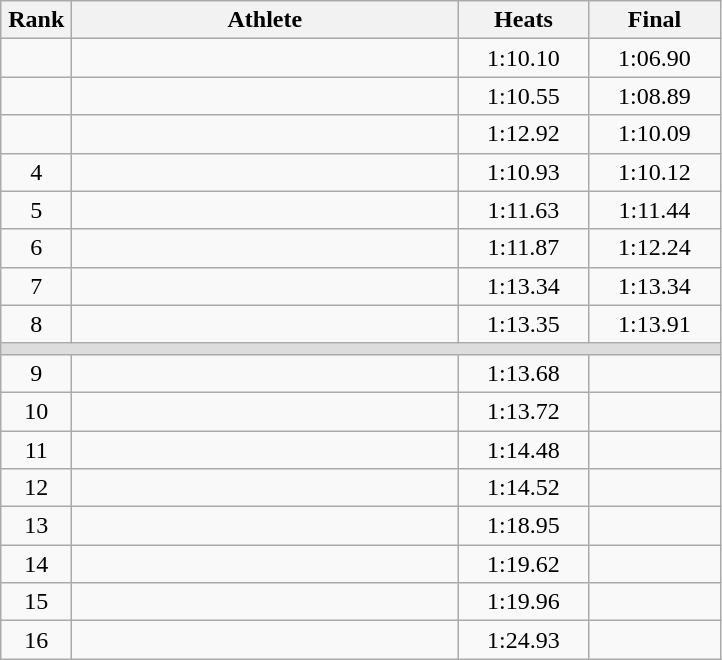<table class=wikitable style="text-align:center">
<tr>
<th width=40>Rank</th>
<th width=250>Athlete</th>
<th width=80>Heats</th>
<th width=80>Final</th>
</tr>
<tr>
<td></td>
<td align=left></td>
<td>1:10.10</td>
<td>1:06.90</td>
</tr>
<tr>
<td></td>
<td align=left></td>
<td>1:10.55</td>
<td>1:08.89</td>
</tr>
<tr>
<td></td>
<td align=left></td>
<td>1:12.92</td>
<td>1:10.09</td>
</tr>
<tr>
<td>4</td>
<td align=left></td>
<td>1:10.93</td>
<td>1:10.12</td>
</tr>
<tr>
<td>5</td>
<td align=left></td>
<td>1:11.63</td>
<td>1:11.44</td>
</tr>
<tr>
<td>6</td>
<td align=left></td>
<td>1:11.87</td>
<td>1:12.24</td>
</tr>
<tr>
<td>7</td>
<td align=left></td>
<td>1:13.34</td>
<td>1:13.34</td>
</tr>
<tr>
<td>8</td>
<td align=left></td>
<td>1:13.35</td>
<td>1:13.91</td>
</tr>
<tr bgcolor=#DDDDDD>
<td colspan=4></td>
</tr>
<tr>
<td>9</td>
<td align=left></td>
<td>1:13.68</td>
<td></td>
</tr>
<tr>
<td>10</td>
<td align=left></td>
<td>1:13.72</td>
<td></td>
</tr>
<tr>
<td>11</td>
<td align=left></td>
<td>1:14.48</td>
<td></td>
</tr>
<tr>
<td>12</td>
<td align=left></td>
<td>1:14.52</td>
<td></td>
</tr>
<tr>
<td>13</td>
<td align=left></td>
<td>1:18.95</td>
<td></td>
</tr>
<tr>
<td>14</td>
<td align=left></td>
<td>1:19.62</td>
<td></td>
</tr>
<tr>
<td>15</td>
<td align=left></td>
<td>1:19.96</td>
<td></td>
</tr>
<tr>
<td>16</td>
<td align=left></td>
<td>1:24.93</td>
<td></td>
</tr>
</table>
